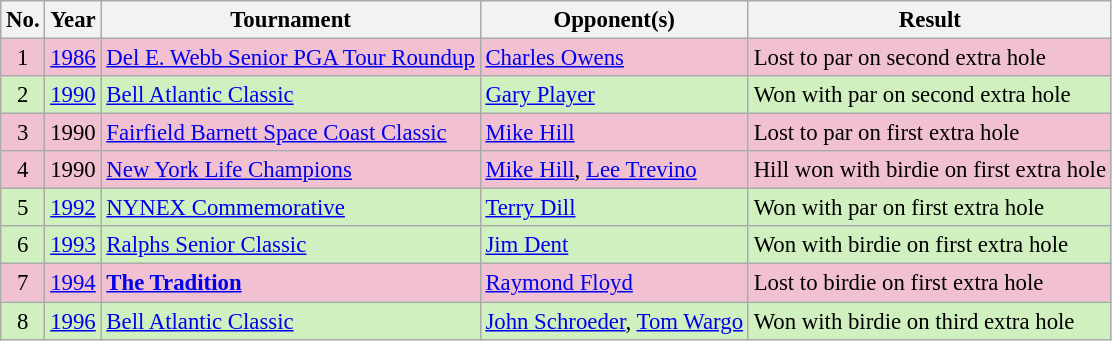<table class="wikitable" style="font-size:95%;">
<tr>
<th>No.</th>
<th>Year</th>
<th>Tournament</th>
<th>Opponent(s)</th>
<th>Result</th>
</tr>
<tr style="background:#F2C1D1;">
<td align=center>1</td>
<td><a href='#'>1986</a></td>
<td><a href='#'>Del E. Webb Senior PGA Tour Roundup</a></td>
<td> <a href='#'>Charles Owens</a></td>
<td>Lost to par on second extra hole</td>
</tr>
<tr style="background:#D0F0C0;">
<td align=center>2</td>
<td><a href='#'>1990</a></td>
<td><a href='#'>Bell Atlantic Classic</a></td>
<td> <a href='#'>Gary Player</a></td>
<td>Won with par on second extra hole</td>
</tr>
<tr style="background:#F2C1D1;">
<td align=center>3</td>
<td>1990</td>
<td><a href='#'>Fairfield Barnett Space Coast Classic</a></td>
<td> <a href='#'>Mike Hill</a></td>
<td>Lost to par on first extra hole</td>
</tr>
<tr style="background:#F2C1D1;">
<td align=center>4</td>
<td>1990</td>
<td><a href='#'>New York Life Champions</a></td>
<td> <a href='#'>Mike Hill</a>,  <a href='#'>Lee Trevino</a></td>
<td>Hill won with birdie on first extra hole</td>
</tr>
<tr style="background:#D0F0C0;">
<td align=center>5</td>
<td><a href='#'>1992</a></td>
<td><a href='#'>NYNEX Commemorative</a></td>
<td> <a href='#'>Terry Dill</a></td>
<td>Won with par on first extra hole</td>
</tr>
<tr style="background:#D0F0C0;">
<td align=center>6</td>
<td><a href='#'>1993</a></td>
<td><a href='#'>Ralphs Senior Classic</a></td>
<td> <a href='#'>Jim Dent</a></td>
<td>Won with birdie on first extra hole</td>
</tr>
<tr style="background:#F2C1D1;">
<td align=center>7</td>
<td><a href='#'>1994</a></td>
<td><strong><a href='#'>The Tradition</a></strong></td>
<td> <a href='#'>Raymond Floyd</a></td>
<td>Lost to birdie on first extra hole</td>
</tr>
<tr style="background:#D0F0C0;">
<td align=center>8</td>
<td><a href='#'>1996</a></td>
<td><a href='#'>Bell Atlantic Classic</a></td>
<td> <a href='#'>John Schroeder</a>,  <a href='#'>Tom Wargo</a></td>
<td>Won with birdie on third extra hole</td>
</tr>
</table>
